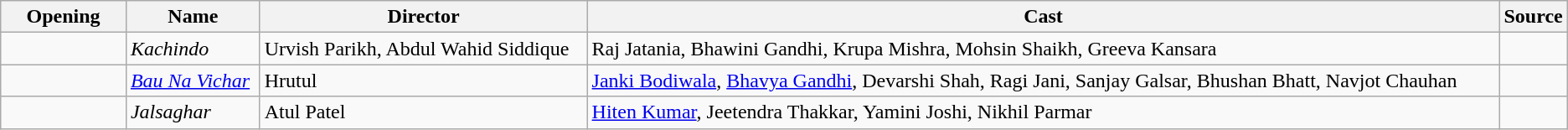<table class="wikitable sortable">
<tr>
<th style="width:8%;">Opening</th>
<th>Name</th>
<th>Director</th>
<th>Cast</th>
<th style="width:2%;">Source</th>
</tr>
<tr>
<td></td>
<td><em>Kachindo</em></td>
<td>Urvish Parikh, Abdul Wahid Siddique</td>
<td>Raj Jatania, Bhawini Gandhi, Krupa Mishra, Mohsin Shaikh, Greeva Kansara</td>
<td></td>
</tr>
<tr>
<td></td>
<td><em><a href='#'>Bau Na Vichar</a></em></td>
<td>Hrutul</td>
<td><a href='#'>Janki Bodiwala</a>, <a href='#'>Bhavya Gandhi</a>, Devarshi Shah, Ragi Jani, Sanjay Galsar, Bhushan Bhatt, Navjot Chauhan</td>
<td></td>
</tr>
<tr>
<td></td>
<td><em>Jalsaghar</em></td>
<td>Atul Patel</td>
<td><a href='#'>Hiten Kumar</a>, Jeetendra Thakkar, Yamini Joshi, Nikhil Parmar</td>
<td></td>
</tr>
</table>
